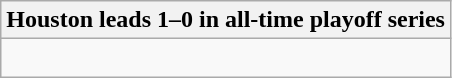<table class="wikitable collapsible collapsed">
<tr>
<th>Houston leads 1–0 in all-time playoff series</th>
</tr>
<tr>
<td><br></td>
</tr>
</table>
